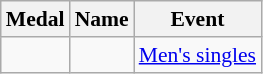<table class="wikitable sortable" style="font-size:90%">
<tr>
<th>Medal</th>
<th>Name</th>
<th>Event</th>
</tr>
<tr>
<td></td>
<td></td>
<td><a href='#'>Men's singles</a></td>
</tr>
</table>
